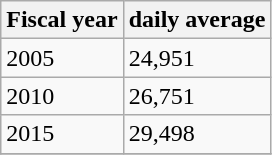<table class="wikitable">
<tr>
<th>Fiscal year</th>
<th>daily average</th>
</tr>
<tr>
<td>2005</td>
<td>24,951</td>
</tr>
<tr>
<td>2010</td>
<td>26,751</td>
</tr>
<tr>
<td>2015</td>
<td>29,498</td>
</tr>
<tr>
</tr>
</table>
